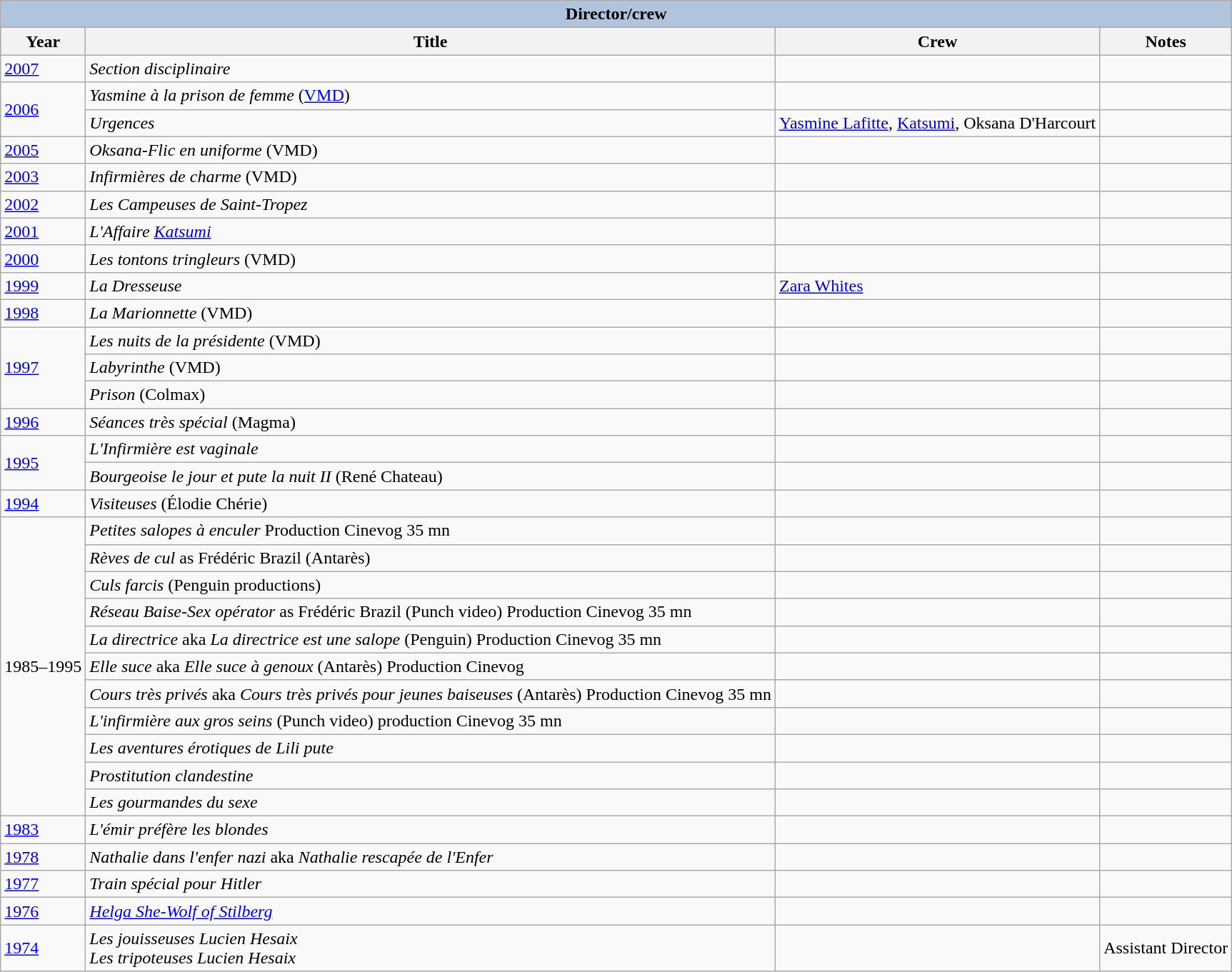<table class="wikitable">
<tr style="background:#ccc;" align-center">
<th colspan="4" style="background: LightSteelBlue;">Director/crew</th>
</tr>
<tr style="background:#ccc;" align=center">
<th>Year</th>
<th>Title</th>
<th>Crew</th>
<th>Notes</th>
</tr>
<tr>
<td><a href='#'>2007</a></td>
<td><em>Section disciplinaire</em></td>
<td></td>
<td></td>
</tr>
<tr>
<td rowspan="2"><a href='#'>2006</a></td>
<td><em>Yasmine à la prison de femme</em> (<a href='#'>VMD</a>)</td>
<td></td>
<td></td>
</tr>
<tr>
<td><em>Urgences</em></td>
<td><a href='#'>Yasmine Lafitte</a>, <a href='#'>Katsumi</a>, Oksana D'Harcourt</td>
<td></td>
</tr>
<tr>
<td><a href='#'>2005</a></td>
<td><em>Oksana-Flic en uniforme</em> (VMD)</td>
<td></td>
<td></td>
</tr>
<tr>
<td><a href='#'>2003</a></td>
<td><em>Infirmières de charme</em> (VMD)</td>
<td></td>
<td></td>
</tr>
<tr>
<td><a href='#'>2002</a></td>
<td><em>Les Campeuses de Saint-Tropez</em></td>
<td></td>
<td></td>
</tr>
<tr>
<td><a href='#'>2001</a></td>
<td><em>L'Affaire <a href='#'>Katsumi</a></em></td>
<td></td>
<td></td>
</tr>
<tr>
<td><a href='#'>2000</a></td>
<td><em>Les tontons tringleurs</em> (VMD)</td>
<td></td>
<td></td>
</tr>
<tr>
<td><a href='#'>1999</a></td>
<td><em>La Dresseuse</em></td>
<td><a href='#'>Zara Whites</a></td>
<td></td>
</tr>
<tr>
<td><a href='#'>1998</a></td>
<td><em>La Marionnette</em> (VMD)</td>
<td></td>
<td></td>
</tr>
<tr>
<td rowspan="3"><a href='#'>1997</a></td>
<td><em>Les nuits de la présidente</em> (VMD)</td>
<td></td>
<td></td>
</tr>
<tr>
<td><em>Labyrinthe</em> (VMD)</td>
<td></td>
<td></td>
</tr>
<tr>
<td><em>Prison</em> (Colmax)</td>
<td></td>
<td></td>
</tr>
<tr>
<td><a href='#'>1996</a></td>
<td><em>Séances très spécial</em> (Magma)</td>
<td></td>
<td></td>
</tr>
<tr>
<td rowspan="2"><a href='#'>1995</a></td>
<td><em>L'Infirmière est vaginale</em></td>
<td></td>
<td></td>
</tr>
<tr>
<td><em>Bourgeoise le jour et pute la nuit II</em> (René Chateau)</td>
<td></td>
<td></td>
</tr>
<tr>
<td><a href='#'>1994</a></td>
<td><em> Visiteuses</em> (Élodie Chérie)</td>
<td></td>
<td></td>
</tr>
<tr>
<td rowspan="11">1985–1995</td>
<td><em>Petites salopes à enculer</em> Production Cinevog 35 mn</td>
<td></td>
<td></td>
</tr>
<tr>
<td><em>Rèves de cul</em> as Frédéric Brazil (Antarès)</td>
<td></td>
<td></td>
</tr>
<tr>
<td><em>Culs farcis</em> (Penguin productions)</td>
<td></td>
<td></td>
</tr>
<tr>
<td><em>Réseau Baise-Sex opérator</em> as Frédéric Brazil (Punch video) Production Cinevog 35 mn</td>
<td></td>
<td></td>
</tr>
<tr>
<td><em>La directrice</em> aka <em>La directrice est une salope</em> (Penguin) Production Cinevog 35 mn</td>
<td></td>
<td></td>
</tr>
<tr>
<td><em>Elle suce</em> aka <em>Elle suce à genoux</em> (Antarès) Production Cinevog</td>
<td></td>
<td></td>
</tr>
<tr>
<td><em>Cours très privés</em> aka <em>Cours très privés pour jeunes baiseuses</em> (Antarès) Production Cinevog 35 mn</td>
<td></td>
<td></td>
</tr>
<tr>
<td><em>L'infirmière aux gros seins</em> (Punch video) production Cinevog 35 mn</td>
<td></td>
<td></td>
</tr>
<tr>
<td><em>Les aventures érotiques de Lili pute</em></td>
<td></td>
<td></td>
</tr>
<tr>
<td><em>Prostitution clandestine</em></td>
<td></td>
<td></td>
</tr>
<tr>
<td><em>Les gourmandes du sexe</em></td>
<td></td>
<td></td>
</tr>
<tr>
<td><a href='#'>1983</a></td>
<td><em>L'émir préfère les blondes</em></td>
<td></td>
<td></td>
</tr>
<tr>
<td><a href='#'>1978</a></td>
<td><em>Nathalie dans l'enfer nazi</em> aka <em>Nathalie rescapée de l'Enfer</em></td>
<td></td>
<td></td>
</tr>
<tr>
<td><a href='#'>1977</a></td>
<td><em>Train spécial pour Hitler</em></td>
<td></td>
<td></td>
</tr>
<tr>
<td><a href='#'>1976</a></td>
<td><em><a href='#'>Helga She-Wolf of Stilberg</a></em></td>
<td></td>
<td></td>
</tr>
<tr>
<td><a href='#'>1974</a></td>
<td><em>Les jouisseuses Lucien Hesaix</em><br> <em>Les tripoteuses Lucien Hesaix</em></td>
<td></td>
<td>Assistant Director</td>
</tr>
</table>
